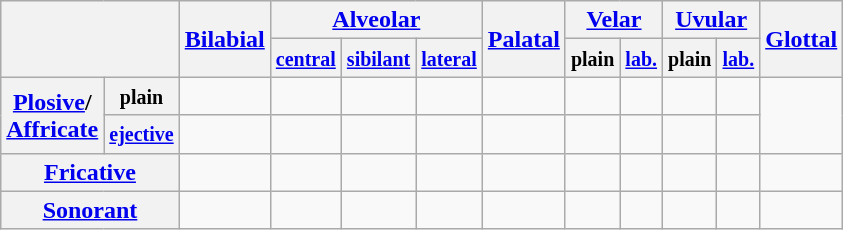<table class="wikitable" style="text-align: center;">
<tr>
<th rowspan="2" colspan="2"></th>
<th rowspan="2"><a href='#'>Bilabial</a></th>
<th colspan="3"><a href='#'>Alveolar</a></th>
<th rowspan="2"><a href='#'>Palatal</a></th>
<th colspan="2"><a href='#'>Velar</a></th>
<th colspan="2"><a href='#'>Uvular</a></th>
<th rowspan="2"><a href='#'>Glottal</a></th>
</tr>
<tr>
<th><small><a href='#'>central</a></small></th>
<th><small><a href='#'>sibilant</a></small></th>
<th><small><a href='#'>lateral</a></small></th>
<th><small>plain</small></th>
<th><small><a href='#'>lab.</a></small></th>
<th><small>plain</small></th>
<th><small><a href='#'>lab.</a></small></th>
</tr>
<tr>
<th rowspan="2"><a href='#'>Plosive</a>/<br><a href='#'>Affricate</a></th>
<th><small>plain</small></th>
<td></td>
<td></td>
<td></td>
<td></td>
<td></td>
<td></td>
<td></td>
<td></td>
<td></td>
<td rowspan="2"></td>
</tr>
<tr>
<th><small><a href='#'>ejective</a></small></th>
<td></td>
<td></td>
<td></td>
<td></td>
<td></td>
<td></td>
<td></td>
<td></td>
<td></td>
</tr>
<tr>
<th colspan="2"><a href='#'>Fricative</a></th>
<td></td>
<td></td>
<td></td>
<td></td>
<td></td>
<td></td>
<td></td>
<td></td>
<td></td>
<td></td>
</tr>
<tr>
<th colspan="2"><a href='#'>Sonorant</a></th>
<td></td>
<td></td>
<td></td>
<td></td>
<td></td>
<td></td>
<td></td>
<td></td>
<td></td>
<td></td>
</tr>
</table>
